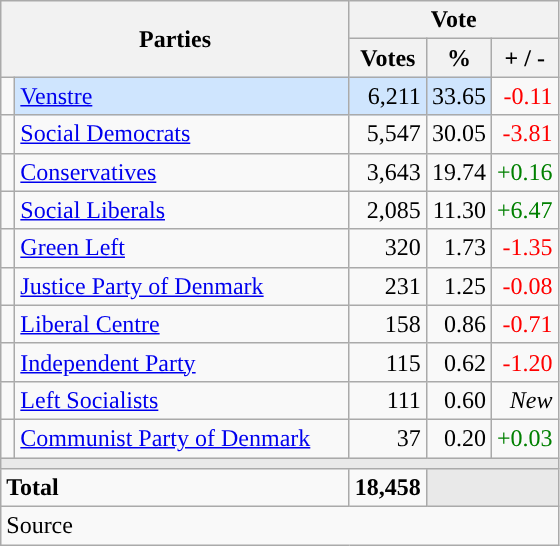<table class="wikitable" style="text-align:right;">
<tr>
<th style="text-align:centre;" rowspan="2" colspan="2" width="225">Parties</th>
<th colspan="3">Vote</th>
</tr>
<tr>
<th width="15">Votes</th>
<th width="15">%</th>
<th width="15">+ / -</th>
</tr>
<tr>
<td width="2" style="color:inherit;background:"></td>
<td bgcolor=#cfe5fe  align="left"><a href='#'>Venstre</a></td>
<td bgcolor=#cfe5fe>6,211</td>
<td bgcolor=#cfe5fe>33.65</td>
<td style=color:red;>-0.11</td>
</tr>
<tr>
<td width="2" style="color:inherit;background:"></td>
<td align="left"><a href='#'>Social Democrats</a></td>
<td>5,547</td>
<td>30.05</td>
<td style=color:red;>-3.81</td>
</tr>
<tr>
<td width="2" style="color:inherit;background:"></td>
<td align="left"><a href='#'>Conservatives</a></td>
<td>3,643</td>
<td>19.74</td>
<td style=color:green;>+0.16</td>
</tr>
<tr>
<td width="2" style="color:inherit;background:"></td>
<td align="left"><a href='#'>Social Liberals</a></td>
<td>2,085</td>
<td>11.30</td>
<td style=color:green;>+6.47</td>
</tr>
<tr>
<td width="2" style="color:inherit;background:"></td>
<td align="left"><a href='#'>Green Left</a></td>
<td>320</td>
<td>1.73</td>
<td style=color:red;>-1.35</td>
</tr>
<tr>
<td width="2" style="color:inherit;background:"></td>
<td align="left"><a href='#'>Justice Party of Denmark</a></td>
<td>231</td>
<td>1.25</td>
<td style=color:red;>-0.08</td>
</tr>
<tr>
<td width="2" style="color:inherit;background:"></td>
<td align="left"><a href='#'>Liberal Centre</a></td>
<td>158</td>
<td>0.86</td>
<td style=color:red;>-0.71</td>
</tr>
<tr>
<td width="2" style="color:inherit;background:"></td>
<td align="left"><a href='#'>Independent Party</a></td>
<td>115</td>
<td>0.62</td>
<td style=color:red;>-1.20</td>
</tr>
<tr>
<td width="2" style="color:inherit;background:"></td>
<td align="left"><a href='#'>Left Socialists</a></td>
<td>111</td>
<td>0.60</td>
<td><em>New</em></td>
</tr>
<tr>
<td width="2" style="color:inherit;background:"></td>
<td align="left"><a href='#'>Communist Party of Denmark</a></td>
<td>37</td>
<td>0.20</td>
<td style=color:green;>+0.03</td>
</tr>
<tr>
<td colspan="7" bgcolor="#E9E9E9"></td>
</tr>
<tr>
<td align="left" colspan="2"><strong>Total</strong></td>
<td><strong>18,458</strong></td>
<td bgcolor="#E9E9E9" colspan="2"></td>
</tr>
<tr>
<td align="left" colspan="6">Source</td>
</tr>
</table>
